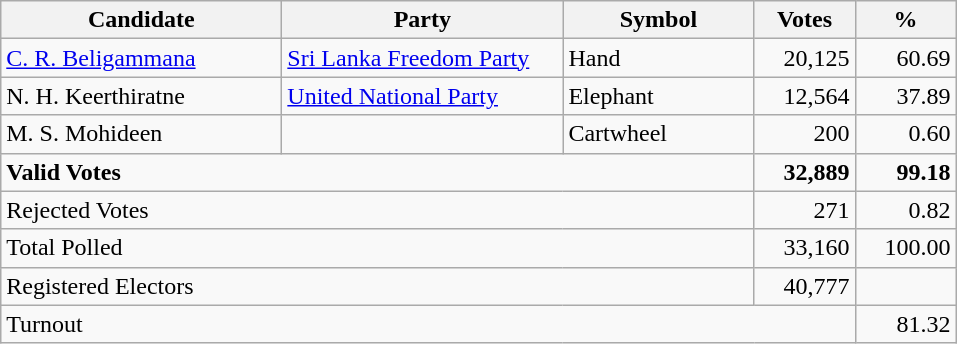<table class="wikitable" border="1" style="text-align:right;">
<tr>
<th align=left width="180">Candidate</th>
<th align=left width="180">Party</th>
<th align=left width="120">Symbol</th>
<th align=left width="60">Votes</th>
<th align=left width="60">%</th>
</tr>
<tr>
<td align=left><a href='#'>C. R. Beligammana</a></td>
<td align=left><a href='#'>Sri Lanka Freedom Party</a></td>
<td align=left>Hand</td>
<td>20,125</td>
<td>60.69</td>
</tr>
<tr>
<td align=left>N. H. Keerthiratne</td>
<td align=left><a href='#'>United National Party</a></td>
<td align=left>Elephant</td>
<td>12,564</td>
<td>37.89</td>
</tr>
<tr>
<td align=left>M. S. Mohideen</td>
<td></td>
<td align=left>Cartwheel</td>
<td>200</td>
<td>0.60</td>
</tr>
<tr>
<td align=left colspan=3><strong>Valid Votes</strong></td>
<td><strong>32,889</strong></td>
<td><strong>99.18</strong></td>
</tr>
<tr>
<td align=left colspan=3>Rejected Votes</td>
<td>271</td>
<td>0.82</td>
</tr>
<tr>
<td align=left colspan=3>Total Polled</td>
<td>33,160</td>
<td>100.00</td>
</tr>
<tr>
<td align=left colspan=3>Registered Electors</td>
<td>40,777</td>
<td></td>
</tr>
<tr>
<td align=left colspan=4>Turnout</td>
<td>81.32</td>
</tr>
</table>
